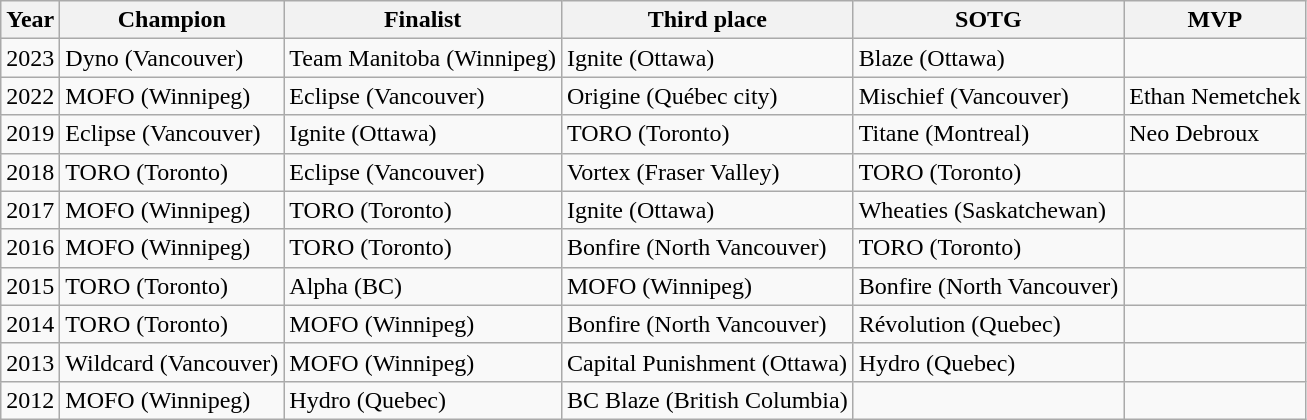<table class=wikitable>
<tr>
<th>Year</th>
<th>Champion</th>
<th>Finalist</th>
<th>Third place</th>
<th>SOTG</th>
<th>MVP</th>
</tr>
<tr>
<td>2023</td>
<td>Dyno (Vancouver)</td>
<td>Team Manitoba (Winnipeg)</td>
<td>Ignite (Ottawa)</td>
<td>Blaze (Ottawa)</td>
<td></td>
</tr>
<tr>
<td>2022</td>
<td>MOFO (Winnipeg)</td>
<td>Eclipse (Vancouver)</td>
<td>Origine (Québec city)</td>
<td>Mischief (Vancouver)</td>
<td>Ethan Nemetchek</td>
</tr>
<tr>
<td>2019</td>
<td>Eclipse (Vancouver)</td>
<td>Ignite (Ottawa)</td>
<td>TORO (Toronto)</td>
<td>Titane (Montreal)</td>
<td>Neo Debroux</td>
</tr>
<tr>
<td>2018</td>
<td>TORO (Toronto)</td>
<td>Eclipse (Vancouver)</td>
<td>Vortex (Fraser Valley)</td>
<td>TORO (Toronto)</td>
<td></td>
</tr>
<tr>
<td>2017</td>
<td>MOFO (Winnipeg)</td>
<td>TORO (Toronto)</td>
<td>Ignite (Ottawa)</td>
<td>Wheaties (Saskatchewan)</td>
<td></td>
</tr>
<tr>
<td>2016</td>
<td>MOFO (Winnipeg)</td>
<td>TORO (Toronto)</td>
<td>Bonfire (North Vancouver)</td>
<td>TORO (Toronto)</td>
<td></td>
</tr>
<tr>
<td>2015</td>
<td>TORO (Toronto)</td>
<td>Alpha (BC)</td>
<td>MOFO (Winnipeg)</td>
<td>Bonfire (North Vancouver)</td>
<td></td>
</tr>
<tr>
<td>2014</td>
<td>TORO (Toronto)</td>
<td>MOFO (Winnipeg)</td>
<td>Bonfire (North Vancouver)</td>
<td>Révolution (Quebec)</td>
<td></td>
</tr>
<tr>
<td>2013</td>
<td>Wildcard (Vancouver)</td>
<td>MOFO (Winnipeg)</td>
<td>Capital Punishment (Ottawa)</td>
<td>Hydro (Quebec)</td>
<td></td>
</tr>
<tr>
<td>2012</td>
<td>MOFO (Winnipeg)</td>
<td>Hydro (Quebec)</td>
<td>BC Blaze (British Columbia)</td>
<td></td>
<td></td>
</tr>
</table>
